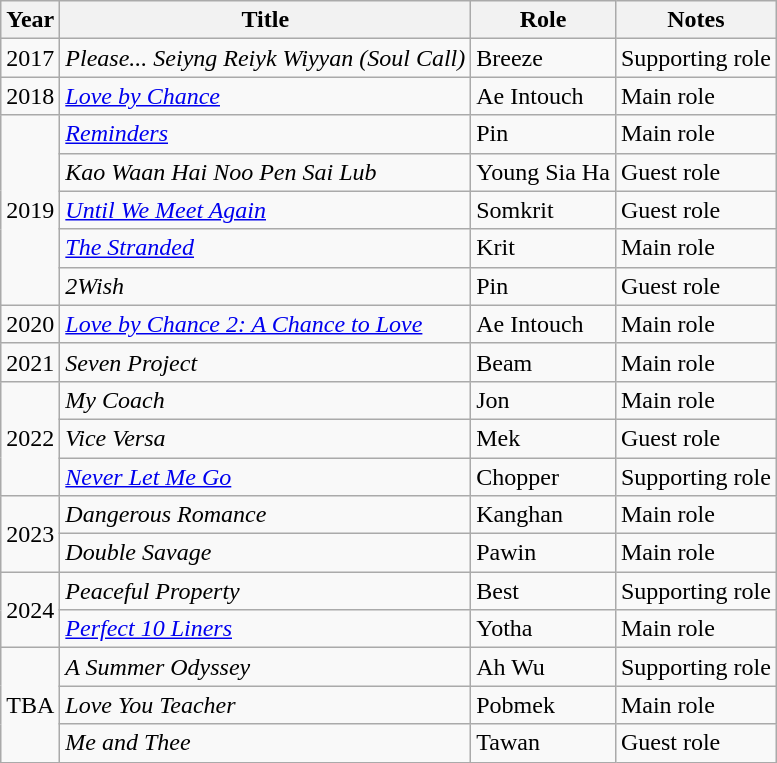<table class="wikitable plainrowheaders sortable">
<tr>
<th scope="col">Year</th>
<th scope="col">Title</th>
<th scope="col">Role</th>
<th scope="col">Notes</th>
</tr>
<tr>
<td>2017</td>
<td><em>Please... Seiyng Reiyk Wiyyan (Soul Call)</em></td>
<td>Breeze</td>
<td>Supporting role</td>
</tr>
<tr>
<td>2018</td>
<td><em><a href='#'>Love by Chance</a></em></td>
<td>Ae Intouch</td>
<td>Main role</td>
</tr>
<tr>
<td rowspan="5">2019</td>
<td><em><a href='#'>Reminders</a></em></td>
<td>Pin</td>
<td>Main role</td>
</tr>
<tr>
<td><em>Kao Waan Hai Noo Pen Sai Lub</em></td>
<td>Young Sia Ha</td>
<td>Guest role</td>
</tr>
<tr>
<td><em><a href='#'>Until We Meet Again</a></em></td>
<td>Somkrit</td>
<td>Guest role</td>
</tr>
<tr>
<td><em><a href='#'>The Stranded</a></em></td>
<td>Krit</td>
<td>Main role</td>
</tr>
<tr>
<td><em>2Wish</em></td>
<td>Pin</td>
<td>Guest role</td>
</tr>
<tr>
<td>2020</td>
<td><em><a href='#'>Love by Chance 2: A Chance to Love</a></em></td>
<td>Ae Intouch</td>
<td>Main role</td>
</tr>
<tr>
<td>2021</td>
<td><em>Seven Project</em></td>
<td>Beam</td>
<td>Main role</td>
</tr>
<tr>
<td rowspan="3">2022</td>
<td><em>My Coach</em></td>
<td>Jon</td>
<td>Main role</td>
</tr>
<tr>
<td><em>Vice Versa</em></td>
<td>Mek</td>
<td>Guest role</td>
</tr>
<tr>
<td><em><a href='#'>Never Let Me Go</a></em></td>
<td>Chopper</td>
<td>Supporting role</td>
</tr>
<tr>
<td rowspan="2">2023</td>
<td><em>Dangerous Romance</em></td>
<td>Kanghan</td>
<td>Main role</td>
</tr>
<tr>
<td><em>Double Savage</em></td>
<td>Pawin</td>
<td>Main role</td>
</tr>
<tr>
<td rowspan="2">2024</td>
<td><em>Peaceful Property</em></td>
<td>Best</td>
<td>Supporting role</td>
</tr>
<tr>
<td><em><a href='#'>Perfect 10 Liners</a></em></td>
<td>Yotha</td>
<td>Main role</td>
</tr>
<tr>
<td rowspan="3">TBA</td>
<td><em>A Summer Odyssey</em></td>
<td>Ah Wu</td>
<td>Supporting role</td>
</tr>
<tr>
<td><em>Love You Teacher</em></td>
<td>Pobmek</td>
<td>Main role</td>
</tr>
<tr>
<td><em>Me and Thee</em></td>
<td>Tawan</td>
<td>Guest role</td>
</tr>
</table>
